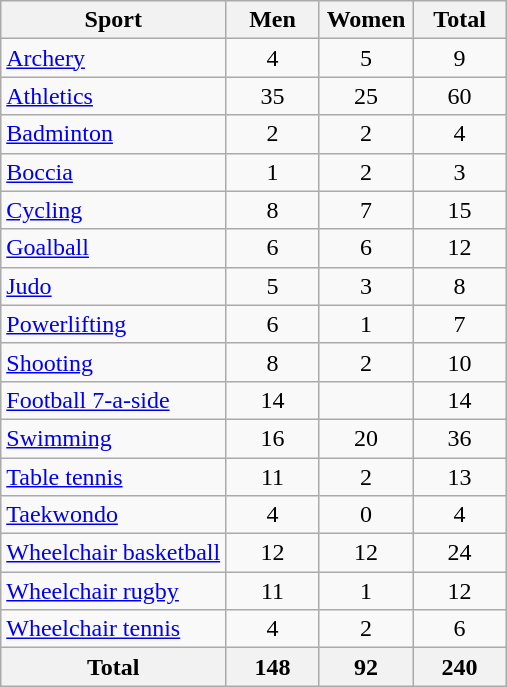<table class="wikitable sortable" style="text-align:center">
<tr>
<th width=125>Sport</th>
<th width=55>Men</th>
<th width=55>Women</th>
<th width=55>Total</th>
</tr>
<tr>
<td align=left><a href='#'>Archery</a></td>
<td>4</td>
<td>5</td>
<td>9</td>
</tr>
<tr>
<td align=left><a href='#'>Athletics</a></td>
<td>35</td>
<td>25</td>
<td>60</td>
</tr>
<tr>
<td align=left><a href='#'>Badminton</a></td>
<td>2</td>
<td>2</td>
<td>4</td>
</tr>
<tr>
<td align=left><a href='#'>Boccia</a></td>
<td>1</td>
<td>2</td>
<td>3</td>
</tr>
<tr>
<td align=left><a href='#'>Cycling</a></td>
<td>8</td>
<td>7</td>
<td>15</td>
</tr>
<tr>
<td align=left><a href='#'>Goalball</a></td>
<td>6</td>
<td>6</td>
<td>12</td>
</tr>
<tr>
<td align=left><a href='#'>Judo</a></td>
<td>5</td>
<td>3</td>
<td>8</td>
</tr>
<tr>
<td align=left><a href='#'>Powerlifting</a></td>
<td>6</td>
<td>1</td>
<td>7</td>
</tr>
<tr>
<td align=left><a href='#'>Shooting</a></td>
<td>8</td>
<td>2</td>
<td>10</td>
</tr>
<tr>
<td align=left><a href='#'>Football 7-a-side</a></td>
<td>14</td>
<td></td>
<td>14</td>
</tr>
<tr>
<td align=left><a href='#'>Swimming</a></td>
<td>16</td>
<td>20</td>
<td>36</td>
</tr>
<tr>
<td align=left><a href='#'>Table tennis</a></td>
<td>11</td>
<td>2</td>
<td>13</td>
</tr>
<tr>
<td align=left><a href='#'>Taekwondo</a></td>
<td>4</td>
<td>0</td>
<td>4</td>
</tr>
<tr>
<td align=left nowrap><a href='#'>Wheelchair basketball</a></td>
<td>12</td>
<td>12</td>
<td>24</td>
</tr>
<tr>
<td align=left><a href='#'>Wheelchair rugby</a></td>
<td>11</td>
<td>1</td>
<td>12</td>
</tr>
<tr>
<td align=left><a href='#'>Wheelchair tennis</a></td>
<td>4</td>
<td>2</td>
<td>6</td>
</tr>
<tr>
<th>Total</th>
<th>148</th>
<th>92</th>
<th>240</th>
</tr>
</table>
